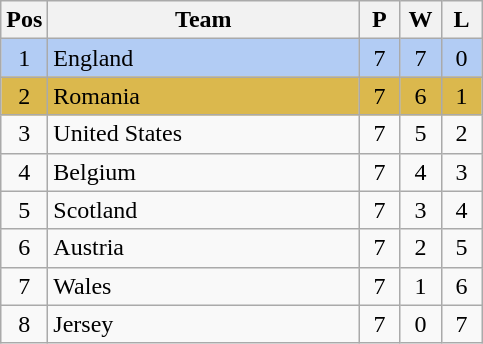<table class="wikitable" style="font-size: 100%">
<tr>
<th width=20>Pos</th>
<th width=200>Team</th>
<th width=20>P</th>
<th width=20>W</th>
<th width=20>L</th>
</tr>
<tr align=center style="background: #b2ccf4;">
<td>1</td>
<td align="left"> England</td>
<td>7</td>
<td>7</td>
<td>0</td>
</tr>
<tr align=center style="background: #DBB84D;">
<td>2</td>
<td align="left"> Romania</td>
<td>7</td>
<td>6</td>
<td>1</td>
</tr>
<tr align=center>
<td>3</td>
<td align="left"> United States</td>
<td>7</td>
<td>5</td>
<td>2</td>
</tr>
<tr align=center>
<td>4</td>
<td align="left"> Belgium</td>
<td>7</td>
<td>4</td>
<td>3</td>
</tr>
<tr align=center>
<td>5</td>
<td align="left"> Scotland</td>
<td>7</td>
<td>3</td>
<td>4</td>
</tr>
<tr align=center>
<td>6</td>
<td align="left"> Austria</td>
<td>7</td>
<td>2</td>
<td>5</td>
</tr>
<tr align=center>
<td>7</td>
<td align="left"> Wales</td>
<td>7</td>
<td>1</td>
<td>6</td>
</tr>
<tr align=center>
<td>8</td>
<td align="left"> Jersey</td>
<td>7</td>
<td>0</td>
<td>7</td>
</tr>
</table>
